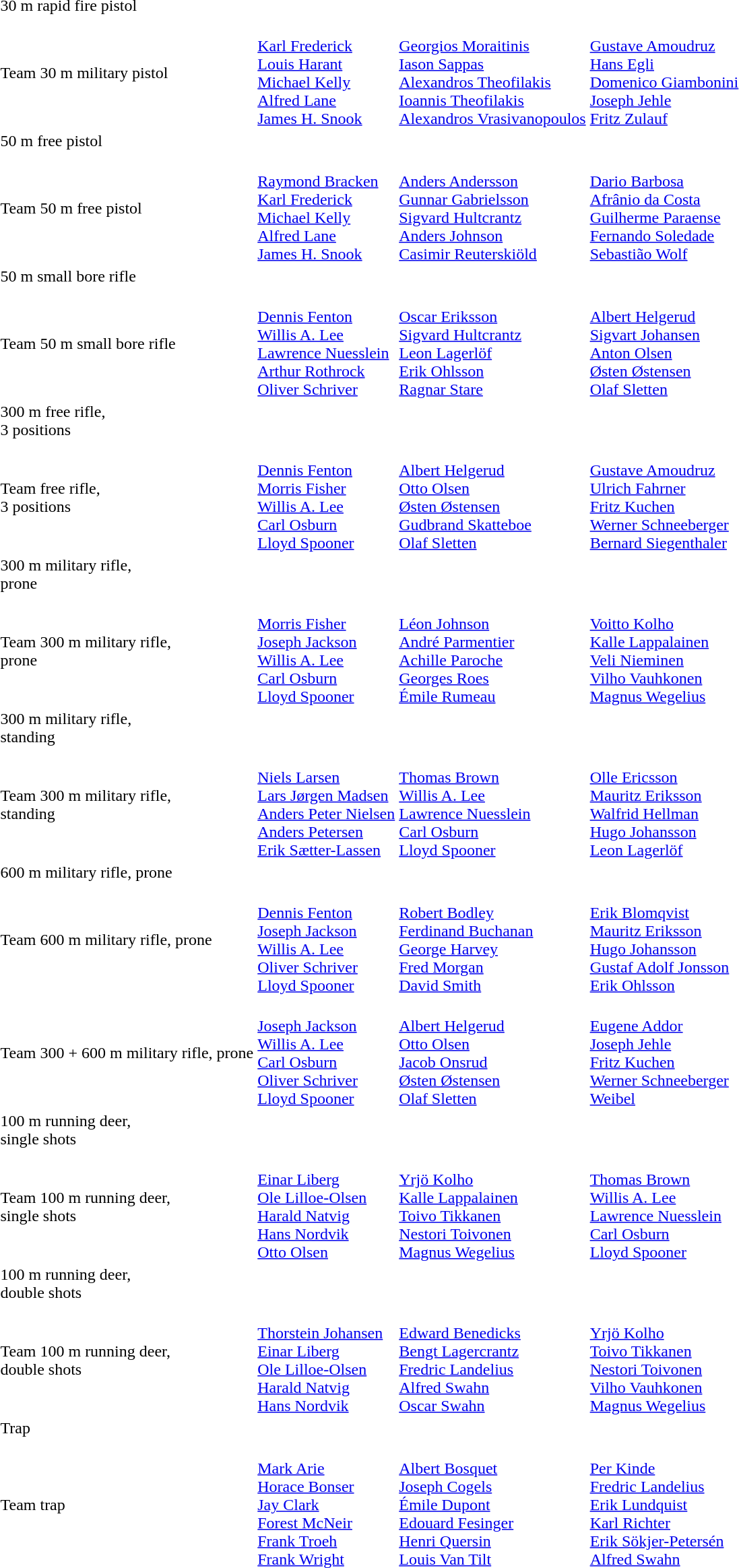<table>
<tr>
<td>30 m rapid fire pistol<br></td>
<td></td>
<td></td>
<td></td>
</tr>
<tr>
<td>Team 30 m military pistol<br></td>
<td><br><a href='#'>Karl Frederick</a><br><a href='#'>Louis Harant</a><br><a href='#'>Michael Kelly</a><br><a href='#'>Alfred Lane</a><br><a href='#'>James H. Snook</a></td>
<td><br><a href='#'>Georgios Moraitinis</a><br><a href='#'>Iason Sappas</a><br><a href='#'>Alexandros Theofilakis</a><br><a href='#'>Ioannis Theofilakis</a><br><a href='#'>Alexandros Vrasivanopoulos</a></td>
<td><br><a href='#'>Gustave Amoudruz</a><br><a href='#'>Hans Egli</a><br><a href='#'>Domenico Giambonini</a><br><a href='#'>Joseph Jehle</a><br><a href='#'>Fritz Zulauf</a></td>
</tr>
<tr>
<td>50 m free pistol<br></td>
<td></td>
<td></td>
<td></td>
</tr>
<tr>
<td>Team 50 m free pistol<br></td>
<td><br><a href='#'>Raymond Bracken</a><br><a href='#'>Karl Frederick</a><br><a href='#'>Michael Kelly</a><br><a href='#'>Alfred Lane</a><br><a href='#'>James H. Snook</a></td>
<td><br><a href='#'>Anders Andersson</a><br><a href='#'>Gunnar Gabrielsson</a><br><a href='#'>Sigvard Hultcrantz</a><br><a href='#'>Anders Johnson</a><br><a href='#'>Casimir Reuterskiöld</a></td>
<td><br><a href='#'>Dario Barbosa</a><br><a href='#'>Afrânio da Costa</a><br><a href='#'>Guilherme Paraense</a><br><a href='#'>Fernando Soledade</a><br><a href='#'>Sebastião Wolf</a></td>
</tr>
<tr>
<td>50 m small bore rifle<br></td>
<td></td>
<td></td>
<td></td>
</tr>
<tr>
<td>Team 50 m small bore rifle<br></td>
<td><br><a href='#'>Dennis Fenton</a><br><a href='#'>Willis A. Lee</a><br><a href='#'>Lawrence Nuesslein</a><br><a href='#'>Arthur Rothrock</a><br><a href='#'>Oliver Schriver</a></td>
<td><br><a href='#'>Oscar Eriksson</a><br><a href='#'>Sigvard Hultcrantz</a><br><a href='#'>Leon Lagerlöf</a><br><a href='#'>Erik Ohlsson</a><br><a href='#'>Ragnar Stare</a></td>
<td><br><a href='#'>Albert Helgerud</a><br><a href='#'>Sigvart Johansen</a><br><a href='#'>Anton Olsen</a><br><a href='#'>Østen Østensen</a><br><a href='#'>Olaf Sletten</a></td>
</tr>
<tr>
<td>300 m free rifle,<br>3 positions<br></td>
<td></td>
<td></td>
<td></td>
</tr>
<tr>
<td>Team free rifle,<br>3 positions<br></td>
<td><br><a href='#'>Dennis Fenton</a><br><a href='#'>Morris Fisher</a><br><a href='#'>Willis A. Lee</a><br><a href='#'>Carl Osburn</a><br><a href='#'>Lloyd Spooner</a></td>
<td><br><a href='#'>Albert Helgerud</a><br><a href='#'>Otto Olsen</a><br><a href='#'>Østen Østensen</a><br><a href='#'>Gudbrand Skatteboe</a><br><a href='#'>Olaf Sletten</a></td>
<td><br><a href='#'>Gustave Amoudruz</a><br><a href='#'>Ulrich Fahrner</a><br><a href='#'>Fritz Kuchen</a><br><a href='#'>Werner Schneeberger</a><br><a href='#'>Bernard Siegenthaler</a></td>
</tr>
<tr>
<td>300 m military rifle,<br>prone<br></td>
<td></td>
<td></td>
<td></td>
</tr>
<tr>
<td>Team 300 m military rifle,<br>prone<br></td>
<td><br><a href='#'>Morris Fisher</a><br><a href='#'>Joseph Jackson</a><br><a href='#'>Willis A. Lee</a><br><a href='#'>Carl Osburn</a><br><a href='#'>Lloyd Spooner</a></td>
<td><br><a href='#'>Léon Johnson</a><br><a href='#'>André Parmentier</a><br><a href='#'>Achille Paroche</a><br><a href='#'>Georges Roes</a><br><a href='#'>Émile Rumeau</a></td>
<td><br><a href='#'>Voitto Kolho</a><br><a href='#'>Kalle Lappalainen</a><br><a href='#'>Veli Nieminen</a><br><a href='#'>Vilho Vauhkonen</a><br><a href='#'>Magnus Wegelius</a></td>
</tr>
<tr>
<td>300 m military rifle,<br>standing<br></td>
<td></td>
<td></td>
<td></td>
</tr>
<tr>
<td>Team 300 m military rifle,<br>standing<br></td>
<td><br><a href='#'>Niels Larsen</a><br><a href='#'>Lars Jørgen Madsen</a><br><a href='#'>Anders Peter Nielsen</a><br><a href='#'>Anders Petersen</a><br><a href='#'>Erik Sætter-Lassen</a></td>
<td><br><a href='#'>Thomas Brown</a><br><a href='#'>Willis A. Lee</a><br><a href='#'>Lawrence Nuesslein</a><br><a href='#'>Carl Osburn</a><br><a href='#'>Lloyd Spooner</a></td>
<td><br><a href='#'>Olle Ericsson</a><br><a href='#'>Mauritz Eriksson</a><br><a href='#'>Walfrid Hellman</a><br><a href='#'>Hugo Johansson</a><br><a href='#'>Leon Lagerlöf</a></td>
</tr>
<tr>
<td>600 m military rifle, prone<br></td>
<td></td>
<td></td>
<td></td>
</tr>
<tr>
<td>Team 600 m military rifle, prone<br></td>
<td><br><a href='#'>Dennis Fenton</a><br><a href='#'>Joseph Jackson</a><br><a href='#'>Willis A. Lee</a><br><a href='#'>Oliver Schriver</a><br><a href='#'>Lloyd Spooner</a></td>
<td><br><a href='#'>Robert Bodley</a><br><a href='#'>Ferdinand Buchanan</a><br><a href='#'>George Harvey</a><br><a href='#'>Fred Morgan</a><br><a href='#'>David Smith</a></td>
<td><br><a href='#'>Erik Blomqvist</a><br><a href='#'>Mauritz Eriksson</a><br><a href='#'>Hugo Johansson</a><br><a href='#'>Gustaf Adolf Jonsson</a><br><a href='#'>Erik Ohlsson</a></td>
</tr>
<tr>
<td>Team 300 + 600 m military rifle, prone<br></td>
<td><br><a href='#'>Joseph Jackson</a><br><a href='#'>Willis A. Lee</a><br><a href='#'>Carl Osburn</a><br><a href='#'>Oliver Schriver</a><br><a href='#'>Lloyd Spooner</a></td>
<td><br><a href='#'>Albert Helgerud</a><br><a href='#'>Otto Olsen</a><br><a href='#'>Jacob Onsrud</a><br><a href='#'>Østen Østensen</a><br><a href='#'>Olaf Sletten</a></td>
<td><br><a href='#'>Eugene Addor</a><br><a href='#'>Joseph Jehle</a><br><a href='#'>Fritz Kuchen</a><br><a href='#'>Werner Schneeberger</a><br><a href='#'>Weibel</a></td>
</tr>
<tr>
<td>100 m running deer,<br>single shots<br></td>
<td></td>
<td></td>
<td></td>
</tr>
<tr>
<td>Team 100 m running deer,<br>single shots<br></td>
<td><br><a href='#'>Einar Liberg</a><br><a href='#'>Ole Lilloe-Olsen</a><br><a href='#'>Harald Natvig</a><br><a href='#'>Hans Nordvik</a><br><a href='#'>Otto Olsen</a></td>
<td><br><a href='#'>Yrjö Kolho</a><br><a href='#'>Kalle Lappalainen</a><br><a href='#'>Toivo Tikkanen</a><br><a href='#'>Nestori Toivonen</a><br><a href='#'>Magnus Wegelius</a></td>
<td><br><a href='#'>Thomas Brown</a><br><a href='#'>Willis A. Lee</a><br><a href='#'>Lawrence Nuesslein</a><br><a href='#'>Carl Osburn</a><br><a href='#'>Lloyd Spooner</a></td>
</tr>
<tr>
<td>100 m running deer,<br>double shots<br></td>
<td></td>
<td></td>
<td></td>
</tr>
<tr>
<td>Team 100 m running deer,<br>double shots<br></td>
<td><br><a href='#'>Thorstein Johansen</a><br><a href='#'>Einar Liberg</a><br><a href='#'>Ole Lilloe-Olsen</a><br><a href='#'>Harald Natvig</a><br><a href='#'>Hans Nordvik</a></td>
<td><br><a href='#'>Edward Benedicks</a><br><a href='#'>Bengt Lagercrantz</a><br><a href='#'>Fredric Landelius</a><br><a href='#'>Alfred Swahn</a><br><a href='#'>Oscar Swahn</a></td>
<td><br><a href='#'>Yrjö Kolho</a><br><a href='#'>Toivo Tikkanen</a><br><a href='#'>Nestori Toivonen</a><br><a href='#'>Vilho Vauhkonen</a><br><a href='#'>Magnus Wegelius</a></td>
</tr>
<tr>
<td>Trap<br></td>
<td></td>
<td></td>
<td></td>
</tr>
<tr>
<td>Team trap <br></td>
<td><br><a href='#'>Mark Arie</a><br><a href='#'>Horace Bonser</a><br><a href='#'>Jay Clark</a><br><a href='#'>Forest McNeir</a><br><a href='#'>Frank Troeh</a><br><a href='#'>Frank Wright</a></td>
<td><br><a href='#'>Albert Bosquet</a><br><a href='#'>Joseph Cogels</a><br><a href='#'>Émile Dupont</a><br><a href='#'>Edouard Fesinger</a><br><a href='#'>Henri Quersin</a><br><a href='#'>Louis Van Tilt</a></td>
<td><br><a href='#'>Per Kinde</a><br><a href='#'>Fredric Landelius</a><br><a href='#'>Erik Lundquist</a><br><a href='#'>Karl Richter</a><br><a href='#'>Erik Sökjer-Petersén</a><br><a href='#'>Alfred Swahn</a></td>
</tr>
</table>
